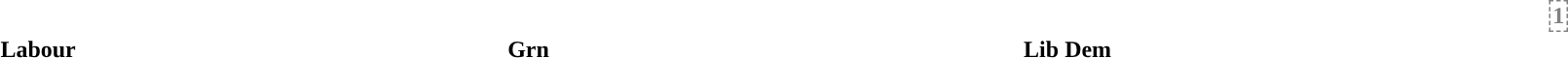<table style="width:100%; text-align:center;">
<tr style="color:white;">
<td style="background:"><strong>86</strong></td>
<td style="background:"><strong>4</strong></td>
<td style="background:"><strong>4</strong></td>
<td style="background:"><strong>1</strong></td>
<td style="color:grey; background:white; width:1.04%; border: 1px dashed grey"><strong>1</strong></td>
</tr>
<tr>
<td><span><strong>Labour</strong></span></td>
<td><span><strong>Grn</strong></span></td>
<td><span><strong>Lib Dem</strong></span></td>
<td></td>
<td></td>
</tr>
</table>
